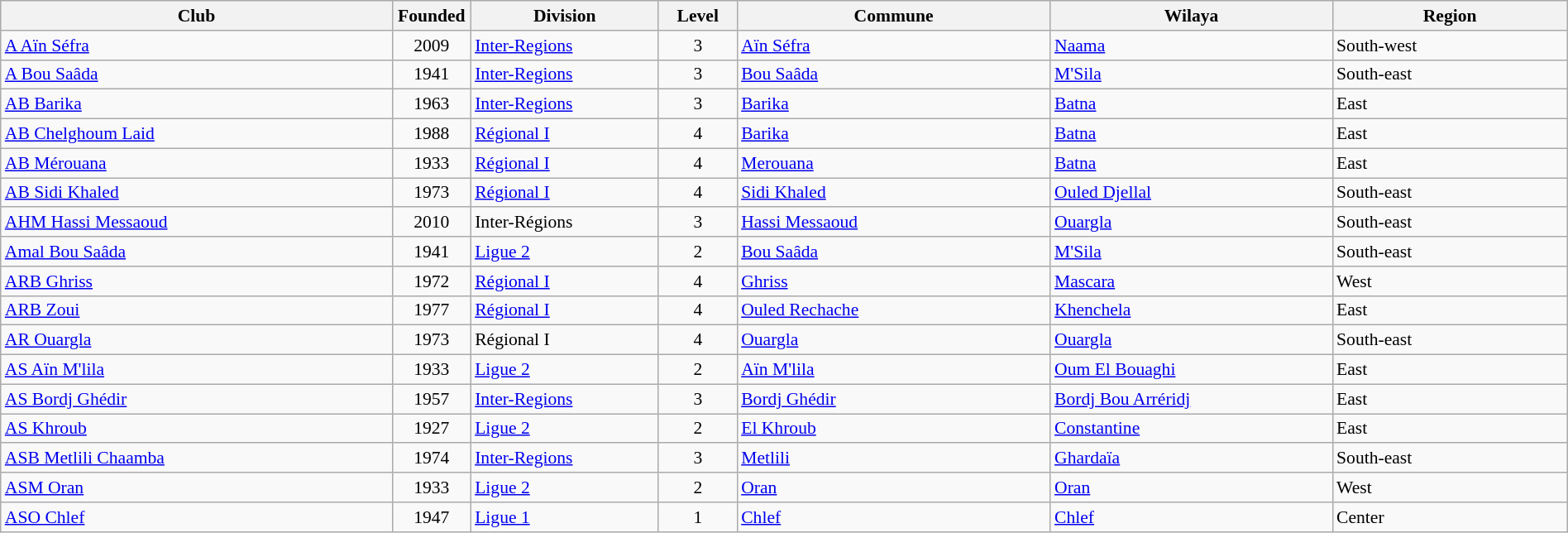<table class="wikitable sortable" width=100% style="font-size:90%">
<tr>
<th width=25%>Club</th>
<th width=5%>Founded</th>
<th width=12%>Division</th>
<th width=5%>Level</th>
<th width=20%>Commune</th>
<th width=18%>Wilaya</th>
<th width=18%>Region</th>
</tr>
<tr>
<td><a href='#'>A Aïn Séfra</a></td>
<td align=center>2009</td>
<td><a href='#'>Inter-Regions</a></td>
<td align=center>3</td>
<td><a href='#'>Aïn Séfra</a></td>
<td><a href='#'>Naama</a></td>
<td>South-west</td>
</tr>
<tr>
<td><a href='#'>A Bou Saâda</a></td>
<td align=center>1941</td>
<td><a href='#'>Inter-Regions</a></td>
<td align=center>3</td>
<td><a href='#'>Bou Saâda</a></td>
<td><a href='#'>M'Sila</a></td>
<td>South-east</td>
</tr>
<tr>
<td><a href='#'>AB Barika</a></td>
<td align=center>1963</td>
<td><a href='#'>Inter-Regions</a></td>
<td align=center>3</td>
<td><a href='#'>Barika</a></td>
<td><a href='#'>Batna</a></td>
<td>East</td>
</tr>
<tr>
<td><a href='#'>AB Chelghoum Laid</a></td>
<td align=center>1988</td>
<td><a href='#'>Régional I</a></td>
<td align=center>4</td>
<td><a href='#'>Barika</a></td>
<td><a href='#'>Batna</a></td>
<td>East</td>
</tr>
<tr>
<td><a href='#'>AB Mérouana</a></td>
<td align=center>1933</td>
<td><a href='#'>Régional I</a></td>
<td align=center>4</td>
<td><a href='#'>Merouana</a></td>
<td><a href='#'>Batna</a></td>
<td>East</td>
</tr>
<tr>
<td><a href='#'>AB Sidi Khaled</a></td>
<td align=center>1973</td>
<td><a href='#'>Régional I</a></td>
<td align=center>4</td>
<td><a href='#'>Sidi Khaled</a></td>
<td><a href='#'>Ouled Djellal</a></td>
<td>South-east</td>
</tr>
<tr>
<td><a href='#'>AHM Hassi Messaoud</a></td>
<td align=center>2010</td>
<td>Inter-Régions</td>
<td align=center>3</td>
<td><a href='#'>Hassi Messaoud</a></td>
<td><a href='#'>Ouargla</a></td>
<td>South-east</td>
</tr>
<tr>
<td><a href='#'>Amal Bou Saâda</a></td>
<td align=center>1941</td>
<td><a href='#'>Ligue 2</a></td>
<td align=center>2</td>
<td><a href='#'>Bou Saâda</a></td>
<td><a href='#'>M'Sila</a></td>
<td>South-east</td>
</tr>
<tr>
<td><a href='#'>ARB Ghriss</a></td>
<td align=center>1972</td>
<td><a href='#'>Régional I</a></td>
<td align=center>4</td>
<td><a href='#'>Ghriss</a></td>
<td><a href='#'>Mascara</a></td>
<td>West</td>
</tr>
<tr>
<td><a href='#'>ARB Zoui</a></td>
<td align=center>1977</td>
<td><a href='#'>Régional I</a></td>
<td align=center>4</td>
<td><a href='#'>Ouled Rechache</a></td>
<td><a href='#'>Khenchela</a></td>
<td>East</td>
</tr>
<tr>
<td><a href='#'>AR Ouargla</a></td>
<td align=center>1973</td>
<td>Régional I</td>
<td align=center>4</td>
<td><a href='#'>Ouargla</a></td>
<td><a href='#'>Ouargla</a></td>
<td>South-east</td>
</tr>
<tr>
<td><a href='#'>AS Aïn M'lila</a></td>
<td align=center>1933</td>
<td><a href='#'>Ligue 2</a></td>
<td align=center>2</td>
<td><a href='#'>Aïn M'lila</a></td>
<td><a href='#'>Oum El Bouaghi</a></td>
<td>East</td>
</tr>
<tr>
<td><a href='#'>AS Bordj Ghédir</a></td>
<td align=center>1957</td>
<td><a href='#'>Inter-Regions</a></td>
<td align=center>3</td>
<td><a href='#'>Bordj Ghédir</a></td>
<td><a href='#'>Bordj Bou Arréridj</a></td>
<td>East</td>
</tr>
<tr>
<td><a href='#'>AS Khroub</a></td>
<td align=center>1927</td>
<td><a href='#'>Ligue 2</a></td>
<td align=center>2</td>
<td><a href='#'>El Khroub</a></td>
<td><a href='#'>Constantine</a></td>
<td>East</td>
</tr>
<tr>
<td><a href='#'>ASB Metlili Chaamba</a></td>
<td align=center>1974</td>
<td><a href='#'>Inter-Regions</a></td>
<td align=center>3</td>
<td><a href='#'>Metlili</a></td>
<td><a href='#'>Ghardaïa</a></td>
<td>South-east</td>
</tr>
<tr>
<td><a href='#'>ASM Oran</a></td>
<td align=center>1933</td>
<td><a href='#'>Ligue 2</a></td>
<td align=center>2</td>
<td><a href='#'>Oran</a></td>
<td><a href='#'>Oran</a></td>
<td>West</td>
</tr>
<tr>
<td><a href='#'>ASO Chlef</a></td>
<td align=center>1947</td>
<td><a href='#'>Ligue 1</a></td>
<td align=center>1</td>
<td><a href='#'>Chlef</a></td>
<td><a href='#'>Chlef</a></td>
<td>Center</td>
</tr>
</table>
